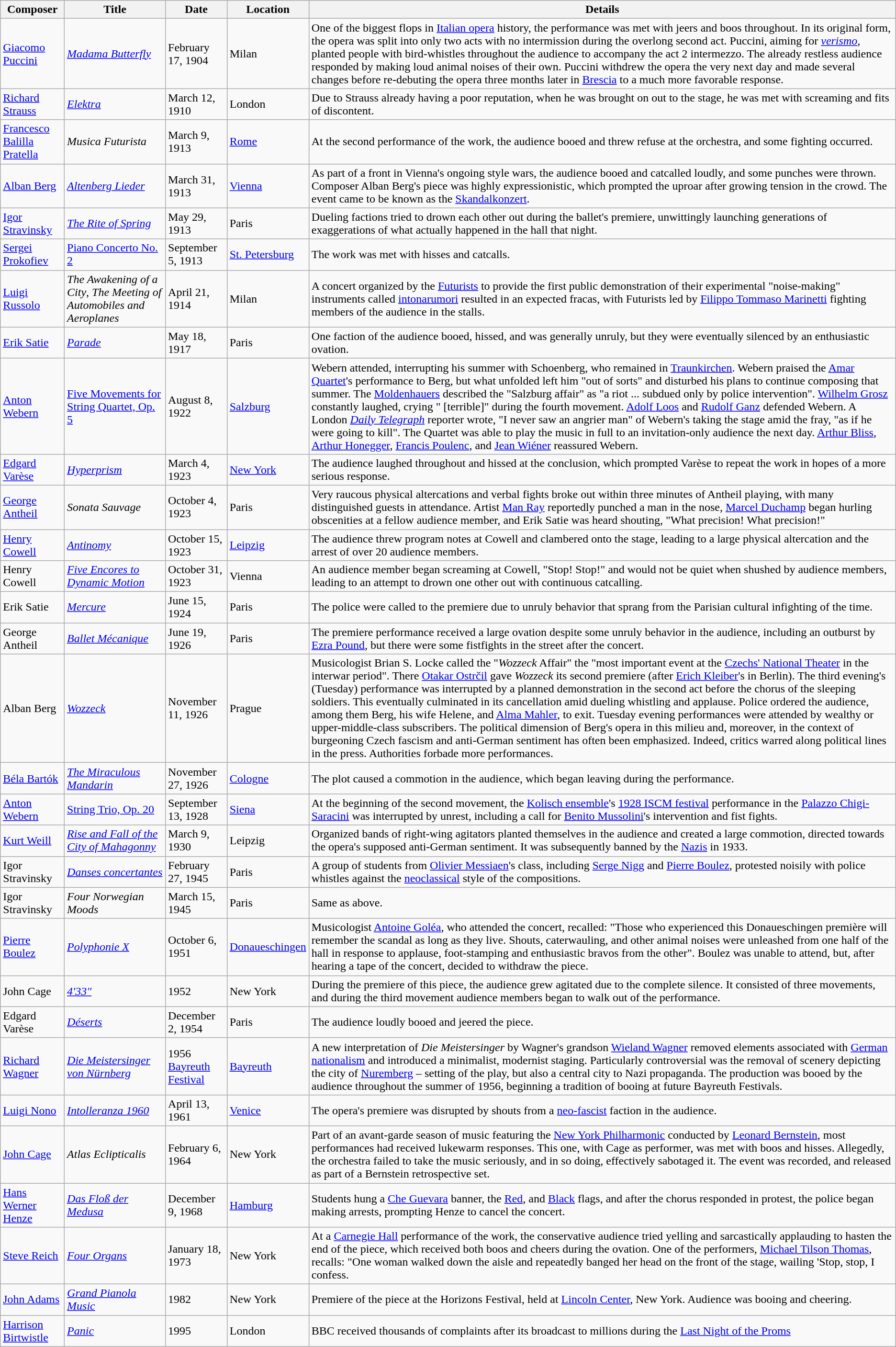<table class="wikitable">
<tr>
<th>Composer</th>
<th>Title</th>
<th>Date</th>
<th>Location</th>
<th>Details</th>
</tr>
<tr>
<td><a href='#'>Giacomo Puccini</a></td>
<td><em><a href='#'>Madama Butterfly</a></em></td>
<td>February 17, 1904</td>
<td>Milan</td>
<td>One of the biggest flops in <a href='#'>Italian opera</a> history, the performance was met with jeers and boos throughout. In its original form, the opera was split into only two acts with no intermission during the overlong second act. Puccini, aiming for <em><a href='#'>verismo</a>,</em> planted people with bird-whistles throughout the audience to accompany the act 2 intermezzo. The already restless audience responded by making loud animal noises of their own. Puccini withdrew the opera the very next day and made several changes before re-debuting the opera three months later in <a href='#'>Brescia</a> to a much more favorable response.</td>
</tr>
<tr>
<td><a href='#'>Richard Strauss</a></td>
<td><em><a href='#'>Elektra</a></em></td>
<td>March 12, 1910</td>
<td>London</td>
<td>Due to Strauss already having a poor reputation, when he was brought on out to the stage, he was met with screaming and fits of discontent.</td>
</tr>
<tr>
<td><a href='#'>Francesco Balilla Pratella</a></td>
<td><em>Musica Futurista</em></td>
<td>March 9, 1913</td>
<td><a href='#'>Rome</a></td>
<td>At the second performance of the work, the audience booed and threw refuse at the orchestra, and some fighting occurred.</td>
</tr>
<tr>
<td><a href='#'>Alban Berg</a></td>
<td><em><a href='#'>Altenberg Lieder</a></em></td>
<td>March 31, 1913</td>
<td><a href='#'>Vienna</a></td>
<td>As part of a front in Vienna's ongoing style wars, the audience booed and catcalled loudly, and some punches were thrown. Composer Alban Berg's piece was highly expressionistic, which prompted the uproar after growing tension in the crowd. The event came to be known as the <a href='#'>Skandalkonzert</a>.</td>
</tr>
<tr>
<td><a href='#'>Igor Stravinsky</a></td>
<td><em><a href='#'>The Rite of Spring</a></em></td>
<td>May 29, 1913</td>
<td>Paris</td>
<td>Dueling factions tried to drown each other out during the ballet's premiere, unwittingly launching generations of exaggerations of what actually happened in the hall that night.</td>
</tr>
<tr>
<td><a href='#'>Sergei Prokofiev</a></td>
<td><a href='#'>Piano Concerto No. 2</a></td>
<td>September 5, 1913</td>
<td><a href='#'>St. Petersburg</a></td>
<td>The work was met with hisses and catcalls.</td>
</tr>
<tr>
<td><a href='#'>Luigi Russolo</a></td>
<td><em>The Awakening of a City</em>, <em>The Meeting of Automobiles and Aeroplanes</em></td>
<td>April 21, 1914</td>
<td>Milan</td>
<td>A concert organized by the <a href='#'>Futurists</a> to provide the first public demonstration of their experimental "noise-making" instruments called <a href='#'>intonarumori</a> resulted in an expected fracas, with Futurists led by <a href='#'>Filippo Tommaso Marinetti</a> fighting members of the audience in the stalls.</td>
</tr>
<tr>
<td><a href='#'>Erik Satie</a></td>
<td><em><a href='#'>Parade</a></em></td>
<td>May 18, 1917</td>
<td>Paris</td>
<td>One faction of the audience booed, hissed, and was generally unruly, but they were eventually silenced by an enthusiastic ovation.</td>
</tr>
<tr>
<td><a href='#'>Anton Webern</a></td>
<td><a href='#'>Five Movements for String Quartet, Op. 5</a></td>
<td>August 8, 1922</td>
<td><a href='#'>Salzburg</a></td>
<td>Webern attended, interrupting his summer with Schoenberg, who remained in <a href='#'>Traunkirchen</a>. Webern praised the <a href='#'>Amar Quartet</a>'s performance to Berg, but what unfolded left him "out of sorts" and disturbed his plans to continue composing that summer. The <a href='#'>Moldenhauers</a> described the "Salzburg affair" as "a riot ... subdued only by police intervention". <a href='#'>Wilhelm Grosz</a> constantly laughed, crying " [terrible]" during the fourth movement. <a href='#'>Adolf Loos</a> and <a href='#'>Rudolf Ganz</a> defended Webern. A London <em><a href='#'>Daily Telegraph</a></em> reporter wrote, "I never saw an angrier man" of Webern's taking the stage amid the fray, "as if he were going to kill". The Quartet was able to play the music in full to an invitation-only audience the next day. <a href='#'>Arthur Bliss</a>, <a href='#'>Arthur Honegger</a>, <a href='#'>Francis Poulenc</a>, and <a href='#'>Jean Wiéner</a> reassured Webern.</td>
</tr>
<tr>
<td><a href='#'>Edgard Varèse</a></td>
<td><em><a href='#'>Hyperprism</a></em></td>
<td>March 4, 1923</td>
<td><a href='#'>New York</a></td>
<td>The audience laughed throughout and hissed at the conclusion, which prompted Varèse to repeat the work in hopes of a more serious response.</td>
</tr>
<tr>
<td><a href='#'>George Antheil</a></td>
<td><em>Sonata Sauvage</em></td>
<td>October 4, 1923</td>
<td>Paris</td>
<td>Very raucous physical altercations and verbal fights broke out within three minutes of Antheil playing, with many distinguished guests in attendance. Artist <a href='#'>Man Ray</a> reportedly punched a man in the nose, <a href='#'>Marcel Duchamp</a> began hurling obscenities at a fellow audience member, and Erik Satie was heard shouting, "What precision! What precision!"</td>
</tr>
<tr>
<td><a href='#'>Henry Cowell</a></td>
<td><em><a href='#'>Antinomy</a></em></td>
<td>October 15, 1923</td>
<td><a href='#'>Leipzig</a></td>
<td>The audience threw program notes at Cowell and clambered onto the stage, leading to a large physical altercation and the arrest of over 20 audience members.</td>
</tr>
<tr>
<td>Henry Cowell</td>
<td><em><a href='#'>Five Encores to Dynamic Motion</a></em></td>
<td>October 31, 1923</td>
<td>Vienna</td>
<td>An audience member began screaming at Cowell, "Stop! Stop!" and would not be quiet when shushed by audience members, leading to an attempt to drown one other out with continuous catcalling.</td>
</tr>
<tr>
<td>Erik Satie</td>
<td><em><a href='#'>Mercure</a></em></td>
<td>June 15, 1924</td>
<td>Paris</td>
<td>The police were called to the premiere due to unruly behavior that sprang from the Parisian cultural infighting of the time.</td>
</tr>
<tr>
<td>George Antheil</td>
<td><em><a href='#'>Ballet Mécanique</a></em></td>
<td>June 19, 1926</td>
<td>Paris</td>
<td>The premiere performance received a large ovation despite some unruly behavior in the audience, including an outburst by <a href='#'>Ezra Pound</a>, but there were some fistfights in the street after the concert.</td>
</tr>
<tr>
<td>Alban Berg</td>
<td><em><a href='#'>Wozzeck</a></em></td>
<td>November 11, 1926</td>
<td>Prague</td>
<td>Musicologist Brian S. Locke called the "<em>Wozzeck</em> Affair" the "most important event at the <a href='#'>Czechs' National Theater</a> in the interwar period". There <a href='#'>Otakar Ostrčil</a> gave <em>Wozzeck</em> its second premiere (after <a href='#'>Erich Kleiber</a>'s in Berlin). The third evening's (Tuesday) performance was interrupted by a planned demonstration in the second act before the chorus of the sleeping soldiers. This eventually culminated in its cancellation amid dueling whistling and applause. Police ordered the audience, among them Berg, his wife Helene, and <a href='#'>Alma Mahler</a>, to exit. Tuesday evening performances were attended by wealthy or upper-middle-class subscribers. The political dimension of Berg's opera in this milieu and, moreover, in the context of burgeoning Czech fascism and anti-German sentiment has often been emphasized. Indeed, critics warred along political lines in the press. Authorities forbade more performances.</td>
</tr>
<tr>
<td><a href='#'>Béla Bartók</a></td>
<td><em><a href='#'>The Miraculous Mandarin</a></em></td>
<td>November 27, 1926</td>
<td><a href='#'>Cologne</a></td>
<td>The plot caused a commotion in the audience, which began leaving during the performance.</td>
</tr>
<tr>
<td><a href='#'>Anton Webern</a></td>
<td><a href='#'>String Trio, Op. 20</a></td>
<td>September 13, 1928</td>
<td><a href='#'>Siena</a></td>
<td>At the beginning of the second movement, the <a href='#'>Kolisch ensemble</a>'s <a href='#'>1928 ISCM festival</a> performance in the <a href='#'>Palazzo Chigi-Saracini</a> was interrupted by unrest, including a call for <a href='#'>Benito Mussolini</a>'s intervention and fist fights.</td>
</tr>
<tr>
<td><a href='#'>Kurt Weill</a></td>
<td><em><a href='#'>Rise and Fall of the City of Mahagonny</a></em></td>
<td>March 9, 1930</td>
<td>Leipzig</td>
<td>Organized bands of right-wing agitators planted themselves in the audience and created a large commotion, directed towards the opera's supposed anti-German sentiment. It was subsequently banned by the <a href='#'>Nazis</a> in 1933.</td>
</tr>
<tr>
<td>Igor Stravinsky</td>
<td><em><a href='#'>Danses concertantes</a></em></td>
<td>February 27, 1945</td>
<td>Paris</td>
<td>A group of students from <a href='#'>Olivier Messiaen</a>'s class, including <a href='#'>Serge Nigg</a> and <a href='#'>Pierre Boulez</a>, protested noisily with police whistles against the <a href='#'>neoclassical</a> style of the compositions.</td>
</tr>
<tr>
<td>Igor Stravinsky</td>
<td><em>Four Norwegian Moods</em></td>
<td>March 15, 1945</td>
<td>Paris</td>
<td>Same as above.</td>
</tr>
<tr>
<td><a href='#'>Pierre Boulez</a></td>
<td><em><a href='#'>Polyphonie X</a></em></td>
<td>October 6, 1951</td>
<td><a href='#'>Donaueschingen</a></td>
<td>Musicologist <a href='#'>Antoine Goléa</a>, who attended the concert, recalled: "Those who experienced this Donaueschingen première will remember the scandal as long as they live. Shouts, caterwauling, and other animal noises were unleashed from one half of the hall in response to applause, foot-stamping and enthusiastic bravos from the other". Boulez was unable to attend, but, after hearing a tape of the concert, decided to withdraw the piece.</td>
</tr>
<tr>
<td>John Cage</td>
<td><em><a href='#'>4'33"</a></em></td>
<td>1952</td>
<td>New York</td>
<td>During the premiere of this piece, the audience grew agitated due to the complete silence. It consisted of three movements, and during the third movement audience members began to walk out of the performance.</td>
</tr>
<tr>
<td>Edgard Varèse</td>
<td><em><a href='#'>Déserts</a></em></td>
<td>December 2, 1954</td>
<td>Paris</td>
<td>The audience loudly booed and jeered the piece.</td>
</tr>
<tr>
<td><a href='#'>Richard Wagner</a></td>
<td><em><a href='#'>Die Meistersinger von Nürnberg</a></em></td>
<td>1956 <a href='#'>Bayreuth Festival</a></td>
<td><a href='#'>Bayreuth</a></td>
<td>A new interpretation of <em>Die Meistersinger</em> by Wagner's grandson <a href='#'>Wieland Wagner</a> removed elements associated with <a href='#'>German nationalism</a> and introduced a minimalist, modernist staging. Particularly controversial was the removal of scenery depicting the city of <a href='#'>Nuremberg</a> – setting of the play, but also a central city to Nazi propaganda. The production was booed by the audience throughout the summer of 1956, beginning a tradition of booing at future Bayreuth Festivals.</td>
</tr>
<tr>
<td><a href='#'>Luigi Nono</a></td>
<td><em><a href='#'>Intolleranza 1960</a></em></td>
<td>April 13, 1961</td>
<td><a href='#'>Venice</a></td>
<td>The opera's premiere was disrupted by shouts from a <a href='#'>neo-fascist</a> faction in the audience.</td>
</tr>
<tr>
<td><a href='#'>John Cage</a></td>
<td><em>Atlas Eclipticalis</em></td>
<td>February 6, 1964</td>
<td>New York</td>
<td>Part of an avant-garde season of music featuring the <a href='#'>New York Philharmonic</a> conducted by <a href='#'>Leonard Bernstein</a>, most performances had received lukewarm responses. This one, with Cage as performer, was met with boos and hisses. Allegedly, the orchestra failed to take the music seriously, and in so doing, effectively sabotaged it. The event was recorded, and released as part of a Bernstein retrospective set.</td>
</tr>
<tr>
<td><a href='#'>Hans Werner Henze</a></td>
<td><em><a href='#'>Das Floß der Medusa</a></em></td>
<td>December 9, 1968</td>
<td><a href='#'>Hamburg</a></td>
<td>Students hung a <a href='#'>Che Guevara</a> banner, the <a href='#'>Red</a>, and <a href='#'>Black</a> flags, and after the chorus responded in protest, the police began making arrests, prompting Henze to cancel the concert.</td>
</tr>
<tr>
<td><a href='#'>Steve Reich</a></td>
<td><em><a href='#'>Four Organs</a></em></td>
<td>January 18, 1973</td>
<td>New York</td>
<td>At a <a href='#'>Carnegie Hall</a> performance of the work, the conservative audience tried yelling and sarcastically applauding to hasten the end of the piece, which received both boos and cheers during the ovation. One of the performers, <a href='#'>Michael Tilson Thomas</a>, recalls: "One woman walked down the aisle and repeatedly banged her head on the front of the stage, wailing 'Stop, stop, I confess.</td>
</tr>
<tr>
<td><a href='#'>John Adams</a></td>
<td><em><a href='#'>Grand Pianola Music</a></em></td>
<td>1982</td>
<td>New York</td>
<td>Premiere of the piece at the Horizons Festival, held at <a href='#'>Lincoln Center</a>, New York. Audience was booing and cheering.</td>
</tr>
<tr>
<td><a href='#'>Harrison Birtwistle</a></td>
<td><em><a href='#'>Panic</a></em></td>
<td>1995</td>
<td>London</td>
<td>BBC received thousands of complaints after its broadcast to millions during the <a href='#'>Last Night of the Proms</a></td>
</tr>
</table>
